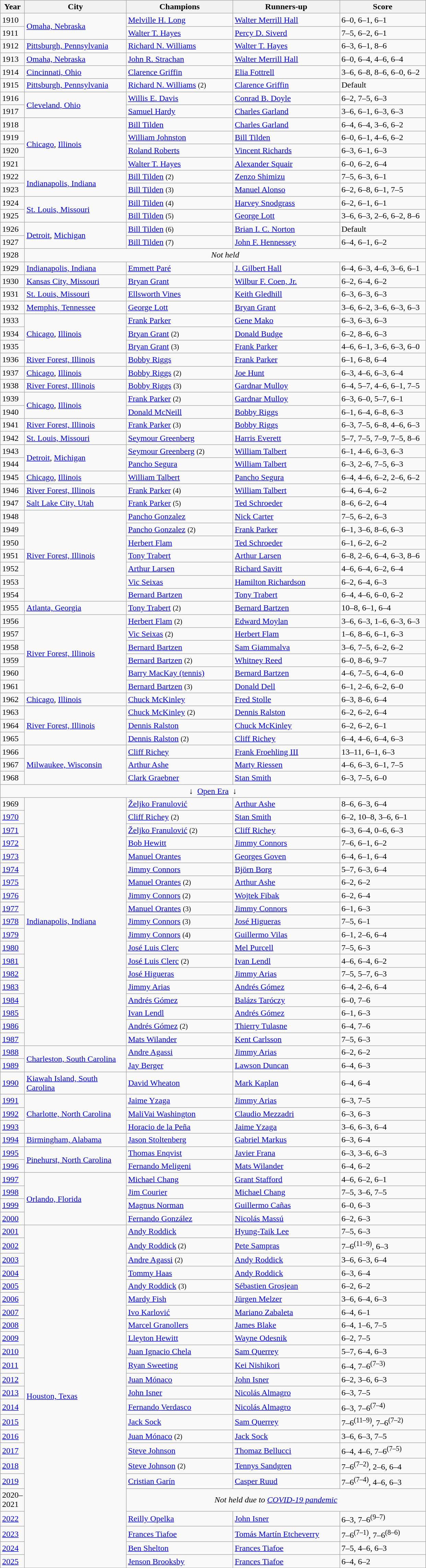<table class=wikitable>
<tr>
<th style="width:40px">Year</th>
<th style="width:190px">City</th>
<th style="width:200px">Champions</th>
<th style="width:200px">Runners-up</th>
<th style="width:160px" class="unsortable">Score</th>
</tr>
<tr>
<td>1910</td>
<td rowspan=2><a href='#'>Omaha, Nebraska</a></td>
<td> <a href='#'>Melville H. Long</a></td>
<td> <a href='#'>Walter Merrill Hall</a></td>
<td>6–0, 6–1, 6–1</td>
</tr>
<tr>
<td>1911</td>
<td> <a href='#'>Walter T. Hayes</a></td>
<td> <a href='#'>Percy D. Siverd</a></td>
<td>7–5, 6–2, 6–1</td>
</tr>
<tr>
<td>1912</td>
<td><a href='#'>Pittsburgh, Pennsylvania</a></td>
<td> <a href='#'>Richard N. Williams</a></td>
<td> <a href='#'>Walter T. Hayes</a></td>
<td>6–3, 6–1, 8–6</td>
</tr>
<tr>
<td>1913</td>
<td><a href='#'>Omaha, Nebraska</a></td>
<td>  <a href='#'>John R. Strachan</a></td>
<td> <a href='#'>Walter Merrill Hall</a></td>
<td>6–0, 6–4, 4–6, 6–4</td>
</tr>
<tr>
<td>1914</td>
<td><a href='#'>Cincinnati, Ohio</a></td>
<td> <a href='#'>Clarence Griffin</a></td>
<td> <a href='#'>Elia Fottrell</a></td>
<td>3–6, 6–8, 8–6, 6–0, 6–2</td>
</tr>
<tr>
<td>1915</td>
<td><a href='#'>Pittsburgh, Pennsylvania</a></td>
<td> <a href='#'>Richard N. Williams</a> <small>(2)</small></td>
<td> <a href='#'>Clarence Griffin</a></td>
<td>Default</td>
</tr>
<tr>
<td>1916</td>
<td rowspan=2><a href='#'>Cleveland, Ohio</a></td>
<td> <a href='#'>Willis E. Davis</a></td>
<td>  <a href='#'>Conrad B. Doyle</a></td>
<td>6–2, 7–5, 6–3</td>
</tr>
<tr>
<td>1917</td>
<td> <a href='#'>Samuel Hardy</a></td>
<td> <a href='#'>Charles Garland</a></td>
<td>3–6, 6–1, 6–3, 6–3</td>
</tr>
<tr>
<td>1918</td>
<td rowspan=4><a href='#'>Chicago</a>, <a href='#'>Illinois</a></td>
<td> <a href='#'>Bill Tilden</a></td>
<td> <a href='#'>Charles Garland</a></td>
<td>6–4, 6–4, 3–6, 6–2</td>
</tr>
<tr>
<td>1919</td>
<td> <a href='#'>William Johnston</a></td>
<td> <a href='#'>Bill Tilden</a></td>
<td>6–0, 6–1, 4–6, 6–2</td>
</tr>
<tr>
<td>1920</td>
<td> <a href='#'>Roland Roberts</a></td>
<td> <a href='#'>Vincent Richards</a></td>
<td>6–3, 6–1, 6–3</td>
</tr>
<tr>
<td>1921</td>
<td> <a href='#'>Walter T. Hayes</a></td>
<td> <a href='#'>Alexander Squair</a></td>
<td>6–0, 6–2, 6–4</td>
</tr>
<tr>
<td>1922</td>
<td rowspan=2><a href='#'>Indianapolis, Indiana</a></td>
<td> <a href='#'>Bill Tilden</a> <small>(2)</small></td>
<td> <a href='#'>Zenzo Shimizu</a></td>
<td>7–5, 6–3, 6–1</td>
</tr>
<tr>
<td>1923</td>
<td> <a href='#'>Bill Tilden</a> <small>(3)</small></td>
<td> <a href='#'>Manuel Alonso</a></td>
<td>6–2, 6–8, 6–1, 7–5</td>
</tr>
<tr>
<td>1924</td>
<td rowspan=2><a href='#'>St. Louis, Missouri</a></td>
<td> <a href='#'>Bill Tilden</a> <small>(4)</small></td>
<td> <a href='#'>Harvey Snodgrass</a></td>
<td>6–2, 6–1, 6–1</td>
</tr>
<tr>
<td>1925</td>
<td> <a href='#'>Bill Tilden</a> <small>(5)</small></td>
<td> <a href='#'>George Lott</a></td>
<td>3–6, 6–3, 2–6, 6–2, 8–6</td>
</tr>
<tr>
<td>1926</td>
<td rowspan=2><a href='#'>Detroit</a>, <a href='#'>Michigan</a></td>
<td> <a href='#'>Bill Tilden</a> <small>(6)</small></td>
<td> <a href='#'>Brian I. C. Norton</a></td>
<td>Default</td>
</tr>
<tr>
<td>1927</td>
<td> <a href='#'>Bill Tilden</a> <small>(7)</small></td>
<td> <a href='#'>John F. Hennessey</a></td>
<td>6–4, 6–1, 6–2</td>
</tr>
<tr>
<td>1928</td>
<td colspan=4 align=center><em>Not held</em></td>
</tr>
<tr>
<td>1929</td>
<td><a href='#'>Indianapolis, Indiana</a></td>
<td> <a href='#'>Emmett Paré</a></td>
<td> <a href='#'>J. Gilbert Hall</a></td>
<td>6–4, 6–3, 4–6, 3–6, 6–1</td>
</tr>
<tr>
<td>1930</td>
<td><a href='#'>Kansas City, Missouri</a></td>
<td> <a href='#'>Bryan Grant</a></td>
<td> <a href='#'>Wilbur F. Coen, Jr.</a></td>
<td>6–2, 6–4, 6–2</td>
</tr>
<tr>
<td>1931</td>
<td><a href='#'>St. Louis, Missouri</a></td>
<td> <a href='#'>Ellsworth Vines</a></td>
<td> <a href='#'>Keith Gledhill</a></td>
<td>6–3, 6–3, 6–3</td>
</tr>
<tr>
<td>1932</td>
<td><a href='#'>Memphis, Tennessee</a></td>
<td> <a href='#'>George Lott</a></td>
<td> <a href='#'>Bryan Grant</a></td>
<td>3–6, 6–2, 3–6, 6–3, 6–3</td>
</tr>
<tr>
<td>1933</td>
<td rowspan=3><a href='#'>Chicago</a>, <a href='#'>Illinois</a></td>
<td> <a href='#'>Frank Parker</a></td>
<td> <a href='#'>Gene Mako</a></td>
<td>6–3, 6–3, 6–3</td>
</tr>
<tr>
<td>1934</td>
<td> <a href='#'>Bryan Grant</a> <small>(2)</small></td>
<td> <a href='#'>Donald Budge</a></td>
<td>6–2, 8–6, 6–3</td>
</tr>
<tr>
<td>1935</td>
<td> <a href='#'>Bryan Grant</a> <small>(3)</small></td>
<td> <a href='#'>Frank Parker</a></td>
<td>4–6, 6–1, 3–6, 6–3, 6–0</td>
</tr>
<tr>
<td>1936</td>
<td><a href='#'>River Forest, Illinois</a></td>
<td> <a href='#'>Bobby Riggs</a></td>
<td> <a href='#'>Frank Parker</a></td>
<td>6–1, 6–8, 6–4</td>
</tr>
<tr>
<td>1937</td>
<td><a href='#'>Chicago</a>, <a href='#'>Illinois</a></td>
<td> <a href='#'>Bobby Riggs</a> <small>(2)</small></td>
<td> <a href='#'>Joe Hunt</a></td>
<td>6–3, 4–6, 6–3, 6–4</td>
</tr>
<tr>
<td>1938</td>
<td><a href='#'>River Forest, Illinois</a></td>
<td> <a href='#'>Bobby Riggs</a> <small>(3)</small></td>
<td> <a href='#'>Gardnar Mulloy</a></td>
<td>6–4, 5–7, 4–6, 6–1, 7–5</td>
</tr>
<tr>
<td>1939</td>
<td rowspan=2><a href='#'>Chicago</a>, <a href='#'>Illinois</a></td>
<td> <a href='#'>Frank Parker</a> <small>(2)</small></td>
<td> <a href='#'>Gardnar Mulloy</a></td>
<td>6–3, 6–0, 5–7, 6–1</td>
</tr>
<tr>
<td>1940</td>
<td> <a href='#'>Donald McNeill</a></td>
<td> <a href='#'>Bobby Riggs</a></td>
<td>6–1, 6–4, 6–8, 6–3</td>
</tr>
<tr>
<td>1941</td>
<td><a href='#'>River Forest, Illinois</a></td>
<td> <a href='#'>Frank Parker</a> <small>(3)</small></td>
<td> <a href='#'>Bobby Riggs</a></td>
<td>6–3, 7–5, 6–8, 4–6, 6–3</td>
</tr>
<tr>
<td>1942</td>
<td><a href='#'>St. Louis, Missouri</a></td>
<td> <a href='#'>Seymour Greenberg</a></td>
<td> <a href='#'>Harris Everett</a></td>
<td>5–7, 7–5, 7–9, 7–5, 8–6</td>
</tr>
<tr>
<td>1943</td>
<td rowspan=2><a href='#'>Detroit</a>, <a href='#'>Michigan</a></td>
<td> <a href='#'>Seymour Greenberg</a> <small>(2)</small></td>
<td> <a href='#'>William Talbert</a></td>
<td>6–1, 4–6, 6–3, 6–3</td>
</tr>
<tr>
<td>1944</td>
<td> <a href='#'>Pancho Segura</a></td>
<td> <a href='#'>William Talbert</a></td>
<td>6–3, 2–6, 7–5, 6–3</td>
</tr>
<tr>
<td>1945</td>
<td><a href='#'>Chicago</a>, <a href='#'>Illinois</a></td>
<td> <a href='#'>William Talbert</a></td>
<td> <a href='#'>Pancho Segura</a></td>
<td>6–4, 4–6, 6–2, 2–6, 6–2</td>
</tr>
<tr>
<td>1946</td>
<td><a href='#'>River Forest, Illinois</a></td>
<td> <a href='#'>Frank Parker</a> <small>(4)</small></td>
<td> <a href='#'>William Talbert</a></td>
<td>6–4, 6–4, 6–2</td>
</tr>
<tr>
<td>1947</td>
<td><a href='#'>Salt Lake City, Utah</a></td>
<td> <a href='#'>Frank Parker</a> <small>(5)</small></td>
<td> <a href='#'>Ted Schroeder</a></td>
<td>8–6, 6–2, 6–4</td>
</tr>
<tr>
<td>1948</td>
<td rowspan=7><a href='#'>River Forest, Illinois</a></td>
<td> <a href='#'>Pancho Gonzalez</a></td>
<td> <a href='#'>Nick Carter</a></td>
<td>7–5, 6–2, 6–3</td>
</tr>
<tr>
<td>1949</td>
<td> <a href='#'>Pancho Gonzalez</a> <small>(2)</small></td>
<td> <a href='#'>Frank Parker</a></td>
<td>6–1, 3–6, 8–6, 6–3</td>
</tr>
<tr>
<td>1950</td>
<td> <a href='#'>Herbert Flam</a></td>
<td> <a href='#'>Ted Schroeder</a></td>
<td>6–1, 6–2, 6–2</td>
</tr>
<tr>
<td>1951</td>
<td> <a href='#'>Tony Trabert</a></td>
<td> <a href='#'>Arthur Larsen</a></td>
<td>6–8, 2–6, 6–4, 6–3, 8–6</td>
</tr>
<tr>
<td>1952</td>
<td> <a href='#'>Arthur Larsen</a></td>
<td> <a href='#'>Richard Savitt</a></td>
<td>4–6, 6–4, 6–2, 6–4</td>
</tr>
<tr>
<td>1953</td>
<td> <a href='#'>Vic Seixas</a></td>
<td> <a href='#'>Hamilton Richardson</a></td>
<td>6–2, 6–4, 6–3</td>
</tr>
<tr>
<td>1954</td>
<td> <a href='#'>Bernard Bartzen</a></td>
<td> <a href='#'>Tony Trabert</a></td>
<td>6–4, 4–6, 6–0, 6–2</td>
</tr>
<tr>
<td>1955</td>
<td><a href='#'>Atlanta, Georgia</a></td>
<td> <a href='#'>Tony Trabert</a> <small>(2)</small></td>
<td> <a href='#'>Bernard Bartzen</a></td>
<td>10–8, 6–1, 6–4</td>
</tr>
<tr>
<td>1956</td>
<td rowspan=6><a href='#'>River Forest, Illinois</a></td>
<td> <a href='#'>Herbert Flam</a> <small>(2)</small></td>
<td> <a href='#'>Edward Moylan</a></td>
<td>3–6, 6–3, 1–6, 6–3, 6–3</td>
</tr>
<tr>
<td>1957</td>
<td> <a href='#'>Vic Seixas</a> <small>(2)</small></td>
<td> <a href='#'>Herbert Flam</a></td>
<td>1–6, 8–6, 6–1, 6–3</td>
</tr>
<tr>
<td>1958</td>
<td> <a href='#'>Bernard Bartzen</a></td>
<td> <a href='#'>Sam Giammalva</a></td>
<td>3–6, 7–5, 6–2, 6–2</td>
</tr>
<tr>
<td>1959</td>
<td> <a href='#'>Bernard Bartzen</a> <small>(2)</small></td>
<td> <a href='#'>Whitney Reed</a></td>
<td>6–0, 8–6, 9–7</td>
</tr>
<tr>
<td>1960</td>
<td> <a href='#'>Barry MacKay (tennis)</a></td>
<td> <a href='#'>Bernard Bartzen</a></td>
<td>4–6, 7–5, 6–4, 6–0</td>
</tr>
<tr>
<td>1961</td>
<td> <a href='#'>Bernard Bartzen</a> <small>(3)</small></td>
<td> <a href='#'>Donald Dell</a></td>
<td>6–1, 2–6, 6–2, 6–0</td>
</tr>
<tr>
<td>1962</td>
<td><a href='#'>Chicago</a>, <a href='#'>Illinois</a></td>
<td> <a href='#'>Chuck McKinley</a></td>
<td> <a href='#'>Fred Stolle</a></td>
<td>6–3, 8–6, 6–4</td>
</tr>
<tr>
<td>1963</td>
<td rowspan=3><a href='#'>River Forest, Illinois</a></td>
<td> <a href='#'>Chuck McKinley</a> <small>(2)</small></td>
<td> <a href='#'>Dennis Ralston</a></td>
<td>6–2, 6–2, 6–4</td>
</tr>
<tr>
<td>1964</td>
<td> <a href='#'>Dennis Ralston</a></td>
<td> <a href='#'>Chuck McKinley</a></td>
<td>6–2, 6–2, 6–1</td>
</tr>
<tr>
<td>1965</td>
<td> <a href='#'>Dennis Ralston</a> <small>(2)</small></td>
<td> <a href='#'>Cliff Richey</a></td>
<td>6–4, 4–6, 6–4, 6–3</td>
</tr>
<tr>
<td>1966</td>
<td rowspan=3><a href='#'>Milwaukee, Wisconsin</a></td>
<td> <a href='#'>Cliff Richey</a></td>
<td> <a href='#'>Frank Froehling III</a></td>
<td>13–11, 6–1, 6–3</td>
</tr>
<tr>
<td>1967</td>
<td> <a href='#'>Arthur Ashe</a></td>
<td> <a href='#'>Marty Riessen</a></td>
<td>4–6, 6–3, 6–1, 7–5</td>
</tr>
<tr>
<td>1968</td>
<td> <a href='#'>Clark Graebner</a></td>
<td> <a href='#'>Stan Smith</a></td>
<td>6–3, 7–5, 6–0</td>
</tr>
<tr>
<td colspan=5 align=center>↓  <a href='#'>Open Era</a>  ↓</td>
</tr>
<tr>
<td>1969</td>
<td rowspan=19><a href='#'>Indianapolis, Indiana</a></td>
<td> <a href='#'>Željko Franulović</a></td>
<td> <a href='#'>Arthur Ashe</a></td>
<td>8–6, 6–3, 6–4</td>
</tr>
<tr>
<td><a href='#'>1970</a></td>
<td> <a href='#'>Cliff Richey</a> <small>(2)</small></td>
<td> <a href='#'>Stan Smith</a></td>
<td>6–2, 10–8, 3–6, 6–1</td>
</tr>
<tr>
<td><a href='#'>1971</a></td>
<td> <a href='#'>Željko Franulović</a> <small>(2)</small></td>
<td> <a href='#'>Cliff Richey</a></td>
<td>6–3, 6–4, 0–6, 6–3</td>
</tr>
<tr>
<td><a href='#'>1972</a></td>
<td> <a href='#'>Bob Hewitt</a></td>
<td> <a href='#'>Jimmy Connors</a></td>
<td>7–6, 6–1, 6–2</td>
</tr>
<tr>
<td><a href='#'>1973</a></td>
<td> <a href='#'>Manuel Orantes</a></td>
<td> <a href='#'>Georges Goven</a></td>
<td>6–4, 6–1, 6–4</td>
</tr>
<tr>
<td><a href='#'>1974</a></td>
<td> <a href='#'>Jimmy Connors</a></td>
<td> <a href='#'>Björn Borg</a></td>
<td>5–7, 6–3, 6–4</td>
</tr>
<tr>
<td><a href='#'>1975</a></td>
<td> <a href='#'>Manuel Orantes</a> <small>(2)</small></td>
<td> <a href='#'>Arthur Ashe</a></td>
<td>6–2, 6–2</td>
</tr>
<tr>
<td><a href='#'>1976</a></td>
<td> <a href='#'>Jimmy Connors</a> <small>(2)</small></td>
<td> <a href='#'>Wojtek Fibak</a></td>
<td>6–2, 6–4</td>
</tr>
<tr>
<td><a href='#'>1977</a></td>
<td> <a href='#'>Manuel Orantes</a> <small>(3)</small></td>
<td> <a href='#'>Jimmy Connors</a></td>
<td>6–1, 6–3</td>
</tr>
<tr>
<td><a href='#'>1978</a></td>
<td> <a href='#'>Jimmy Connors</a> <small>(3)</small></td>
<td> <a href='#'>José Higueras</a></td>
<td>7–5, 6–1</td>
</tr>
<tr>
<td><a href='#'>1979</a></td>
<td> <a href='#'>Jimmy Connors</a> <small>(4)</small></td>
<td> <a href='#'>Guillermo Vilas</a></td>
<td>6–1, 2–6, 6–4</td>
</tr>
<tr>
<td><a href='#'>1980</a></td>
<td> <a href='#'>José Luis Clerc</a></td>
<td> <a href='#'>Mel Purcell</a></td>
<td>7–5, 6–3</td>
</tr>
<tr>
<td><a href='#'>1981</a></td>
<td> <a href='#'>José Luis Clerc</a> <small>(2)</small></td>
<td> <a href='#'>Ivan Lendl</a></td>
<td>4–6, 6–4, 6–2</td>
</tr>
<tr>
<td><a href='#'>1982</a></td>
<td> <a href='#'>José Higueras</a></td>
<td> <a href='#'>Jimmy Arias</a></td>
<td>7–5, 5–7, 6–3</td>
</tr>
<tr>
<td><a href='#'>1983</a></td>
<td> <a href='#'>Jimmy Arias</a></td>
<td> <a href='#'>Andrés Gómez</a></td>
<td>6–4, 2–6, 6–4</td>
</tr>
<tr>
<td><a href='#'>1984</a></td>
<td> <a href='#'>Andrés Gómez</a></td>
<td> <a href='#'>Balázs Taróczy</a></td>
<td>6–0, 7–6</td>
</tr>
<tr>
<td><a href='#'>1985</a></td>
<td> <a href='#'>Ivan Lendl</a></td>
<td> <a href='#'>Andrés Gómez</a></td>
<td>6–1, 6–3</td>
</tr>
<tr>
<td><a href='#'>1986</a></td>
<td> <a href='#'>Andrés Gómez</a> <small> (2)</small></td>
<td> <a href='#'>Thierry Tulasne</a></td>
<td>6–4, 7–6</td>
</tr>
<tr>
<td><a href='#'>1987</a></td>
<td> <a href='#'>Mats Wilander</a></td>
<td> <a href='#'>Kent Carlsson</a></td>
<td>7–5, 6–3</td>
</tr>
<tr>
<td><a href='#'>1988</a></td>
<td rowspan=2><a href='#'>Charleston, South Carolina</a></td>
<td> <a href='#'>Andre Agassi</a></td>
<td> <a href='#'>Jimmy Arias</a></td>
<td>6–2, 6–2</td>
</tr>
<tr>
<td><a href='#'>1989</a></td>
<td> <a href='#'>Jay Berger</a></td>
<td> <a href='#'>Lawson Duncan</a></td>
<td>6–4, 6–3</td>
</tr>
<tr>
<td><a href='#'>1990</a></td>
<td><a href='#'>Kiawah Island, South Carolina</a></td>
<td> <a href='#'>David Wheaton</a></td>
<td> <a href='#'>Mark Kaplan</a></td>
<td>6–4, 6–4</td>
</tr>
<tr>
<td><a href='#'>1991</a></td>
<td rowspan=3><a href='#'>Charlotte, North Carolina</a></td>
<td> <a href='#'>Jaime Yzaga</a></td>
<td> <a href='#'>Jimmy Arias</a></td>
<td>6–3, 7–5</td>
</tr>
<tr>
<td><a href='#'>1992</a></td>
<td> <a href='#'>MaliVai Washington</a></td>
<td> <a href='#'>Claudio Mezzadri</a></td>
<td>6–3, 6–3</td>
</tr>
<tr>
<td><a href='#'>1993</a></td>
<td> <a href='#'>Horacio de la Peña</a></td>
<td> <a href='#'>Jaime Yzaga</a></td>
<td>3–6, 6–3, 6–4</td>
</tr>
<tr>
<td><a href='#'>1994</a></td>
<td><a href='#'>Birmingham, Alabama</a></td>
<td> <a href='#'>Jason Stoltenberg</a></td>
<td> <a href='#'>Gabriel Markus</a></td>
<td>6–3, 6–4</td>
</tr>
<tr>
<td><a href='#'>1995</a></td>
<td rowspan=2><a href='#'>Pinehurst, North Carolina</a></td>
<td> <a href='#'>Thomas Enqvist</a></td>
<td> <a href='#'>Javier Frana</a></td>
<td>6–3, 3–6, 6–3</td>
</tr>
<tr>
<td><a href='#'>1996</a></td>
<td> <a href='#'>Fernando Meligeni</a></td>
<td> <a href='#'>Mats Wilander</a></td>
<td>6–4, 6–2</td>
</tr>
<tr>
<td><a href='#'>1997</a></td>
<td rowspan=4><a href='#'>Orlando, Florida</a></td>
<td> <a href='#'>Michael Chang</a></td>
<td> <a href='#'>Grant Stafford</a></td>
<td>4–6, 6–2, 6–1</td>
</tr>
<tr>
<td><a href='#'>1998</a></td>
<td> <a href='#'>Jim Courier</a></td>
<td> <a href='#'>Michael Chang</a></td>
<td>7–5, 3–6, 7–5</td>
</tr>
<tr>
<td><a href='#'>1999</a></td>
<td> <a href='#'>Magnus Norman</a></td>
<td> <a href='#'>Guillermo Cañas</a></td>
<td>6–0, 6–3</td>
</tr>
<tr>
<td><a href='#'>2000</a></td>
<td> <a href='#'>Fernando González</a></td>
<td> <a href='#'>Nicolás Massú</a></td>
<td>6–2, 6–3</td>
</tr>
<tr>
<td><a href='#'>2001</a></td>
<td rowspan=24><a href='#'>Houston, Texas</a></td>
<td> <a href='#'>Andy Roddick</a></td>
<td> <a href='#'>Hyung-Taik Lee</a></td>
<td>7–5, 6–3</td>
</tr>
<tr>
<td><a href='#'>2002</a></td>
<td> <a href='#'>Andy Roddick</a><small> (2)</small></td>
<td> <a href='#'>Pete Sampras</a></td>
<td>7–6<sup>(11–9)</sup>, 6–3</td>
</tr>
<tr>
<td><a href='#'>2003</a></td>
<td> <a href='#'>Andre Agassi</a> <small> (2)</small></td>
<td> <a href='#'>Andy Roddick</a></td>
<td>3–6, 6–3, 6–4</td>
</tr>
<tr>
<td><a href='#'>2004</a></td>
<td> <a href='#'>Tommy Haas</a></td>
<td> <a href='#'>Andy Roddick</a></td>
<td>6–3, 6–4</td>
</tr>
<tr>
<td><a href='#'>2005</a></td>
<td> <a href='#'>Andy Roddick</a> <small> (3)</small></td>
<td> <a href='#'>Sébastien Grosjean</a></td>
<td>6–2, 6–2</td>
</tr>
<tr>
<td><a href='#'>2006</a></td>
<td> <a href='#'>Mardy Fish</a></td>
<td> <a href='#'>Jürgen Melzer</a></td>
<td>3–6, 6–4, 6–3</td>
</tr>
<tr>
<td><a href='#'>2007</a></td>
<td> <a href='#'>Ivo Karlović</a></td>
<td> <a href='#'>Mariano Zabaleta</a></td>
<td>6–4, 6–1</td>
</tr>
<tr>
<td><a href='#'>2008</a></td>
<td> <a href='#'>Marcel Granollers</a></td>
<td> <a href='#'>James Blake</a></td>
<td>6–4, 1–6, 7–5</td>
</tr>
<tr>
<td><a href='#'>2009</a></td>
<td> <a href='#'>Lleyton Hewitt</a></td>
<td> <a href='#'>Wayne Odesnik</a></td>
<td>6–2, 7–5</td>
</tr>
<tr>
<td><a href='#'>2010</a></td>
<td> <a href='#'>Juan Ignacio Chela</a></td>
<td> <a href='#'>Sam Querrey</a></td>
<td>5–7, 6–4, 6–3</td>
</tr>
<tr>
<td><a href='#'>2011</a></td>
<td> <a href='#'>Ryan Sweeting</a></td>
<td> <a href='#'>Kei Nishikori</a></td>
<td>6–4, 7–6<sup>(7–3)</sup></td>
</tr>
<tr>
<td><a href='#'>2012</a></td>
<td> <a href='#'>Juan Mónaco</a></td>
<td> <a href='#'>John Isner</a></td>
<td>6–2, 3–6, 6–3</td>
</tr>
<tr>
<td><a href='#'>2013</a></td>
<td> <a href='#'>John Isner</a></td>
<td> <a href='#'>Nicolás Almagro</a></td>
<td>6–3, 7–5</td>
</tr>
<tr>
<td><a href='#'>2014</a></td>
<td> <a href='#'>Fernando Verdasco</a></td>
<td> <a href='#'>Nicolás Almagro</a></td>
<td>6–3, 7–6<sup>(7–4)</sup></td>
</tr>
<tr>
<td><a href='#'>2015</a></td>
<td> <a href='#'>Jack Sock</a></td>
<td> <a href='#'>Sam Querrey</a></td>
<td>7–6<sup>(11–9)</sup>, 7–6<sup>(7–2)</sup></td>
</tr>
<tr>
<td><a href='#'>2016</a></td>
<td> <a href='#'>Juan Mónaco</a> <small> (2) </small></td>
<td> <a href='#'>Jack Sock</a></td>
<td>3–6, 6–3, 7–5</td>
</tr>
<tr>
<td><a href='#'>2017</a></td>
<td> <a href='#'>Steve Johnson</a></td>
<td> <a href='#'>Thomaz Bellucci</a></td>
<td>6–4, 4–6, 7–6<sup>(7–5)</sup></td>
</tr>
<tr>
<td><a href='#'>2018</a></td>
<td> <a href='#'>Steve Johnson</a> <small> (2) </small></td>
<td> <a href='#'>Tennys Sandgren</a></td>
<td>7–6<sup>(7–2)</sup>, 2–6, 6–4</td>
</tr>
<tr>
<td><a href='#'>2019</a></td>
<td> <a href='#'>Cristian Garín</a></td>
<td> <a href='#'>Casper Ruud</a></td>
<td>7–6<sup>(7–4)</sup>, 4–6, 6–3</td>
</tr>
<tr>
<td style=background:>2020–2021</td>
<td colspan=4 align=center style=background:><em>Not held due to <a href='#'>COVID-19 pandemic</a></em></td>
</tr>
<tr>
<td><a href='#'>2022</a></td>
<td> <a href='#'>Reilly Opelka</a></td>
<td> <a href='#'>John Isner</a></td>
<td>6–3, 7–6<sup>(9–7)</sup></td>
</tr>
<tr>
<td><a href='#'>2023</a></td>
<td> <a href='#'>Frances Tiafoe</a></td>
<td> <a href='#'>Tomás Martín Etcheverry</a></td>
<td>7–6<sup>(7–1)</sup>, 7–6<sup>(8–6)</sup></td>
</tr>
<tr>
<td><a href='#'>2024</a></td>
<td> <a href='#'>Ben Shelton</a></td>
<td> <a href='#'>Frances Tiafoe</a></td>
<td>7–5, 4–6, 6–3</td>
</tr>
<tr>
<td><a href='#'>2025</a></td>
<td> <a href='#'>Jenson Brooksby</a></td>
<td> <a href='#'>Frances Tiafoe</a></td>
<td>6–4, 6–2</td>
</tr>
</table>
